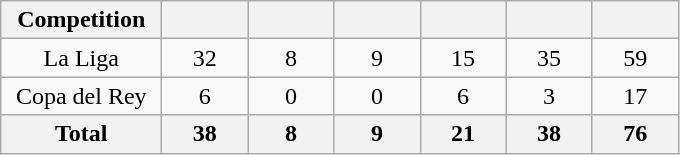<table class="wikitable" style="text-align:center;">
<tr>
<th width="100">Competition</th>
<th width="50"></th>
<th width="50"></th>
<th width="50"></th>
<th width="50"></th>
<th width="50"></th>
<th width="50"></th>
</tr>
<tr>
<td>La Liga</td>
<td>32</td>
<td>8</td>
<td>9</td>
<td>15</td>
<td>35</td>
<td>59</td>
</tr>
<tr>
<td>Copa del Rey</td>
<td>6</td>
<td>0</td>
<td>0</td>
<td>6</td>
<td>3</td>
<td>17</td>
</tr>
<tr>
<th>Total</th>
<th>38</th>
<th>8</th>
<th>9</th>
<th>21</th>
<th>38</th>
<th>76</th>
</tr>
</table>
